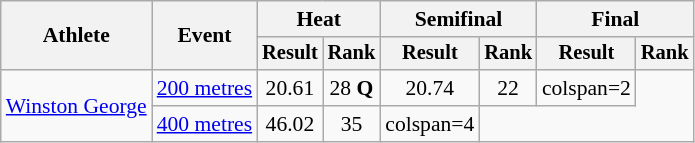<table class=wikitable style=font-size:90%>
<tr>
<th rowspan=2>Athlete</th>
<th rowspan=2>Event</th>
<th colspan=2>Heat</th>
<th colspan=2>Semifinal</th>
<th colspan=2>Final</th>
</tr>
<tr style=font-size:95%>
<th>Result</th>
<th>Rank</th>
<th>Result</th>
<th>Rank</th>
<th>Result</th>
<th>Rank</th>
</tr>
<tr align=center>
<td align=left rowspan=2><a href='#'>Winston George</a></td>
<td align=left><a href='#'>200 metres</a></td>
<td>20.61</td>
<td>28 <strong>Q</strong></td>
<td>20.74</td>
<td>22</td>
<td>colspan=2 </td>
</tr>
<tr align=center>
<td align=left><a href='#'>400 metres</a></td>
<td>46.02</td>
<td>35</td>
<td>colspan=4 </td>
</tr>
</table>
